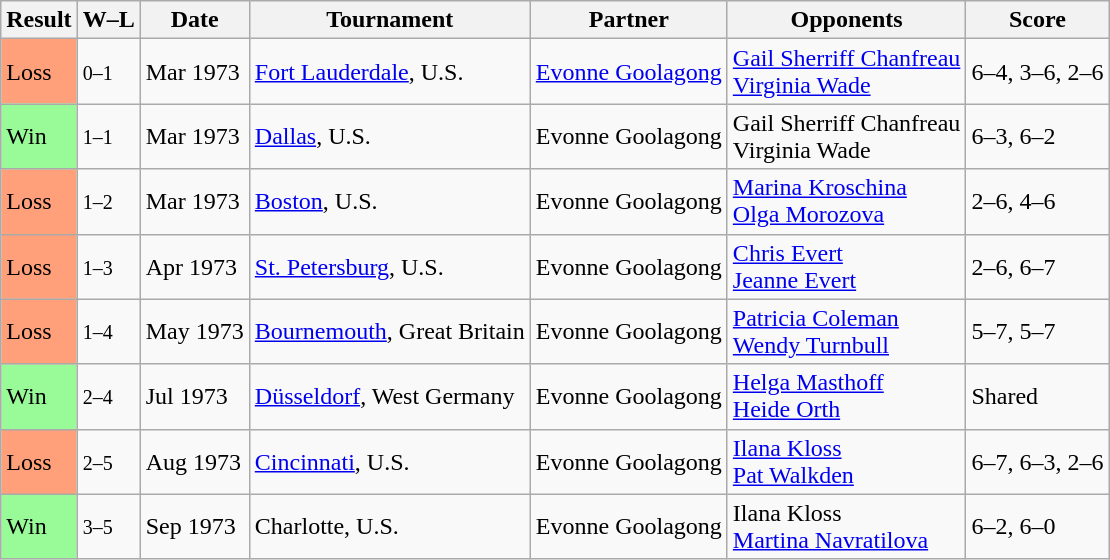<table class="sortable wikitable">
<tr>
<th>Result</th>
<th class="unsortable">W–L</th>
<th>Date</th>
<th>Tournament</th>
<th>Partner</th>
<th>Opponents</th>
<th class="unsortable">Score</th>
</tr>
<tr>
<td style="background:#FFA07A;">Loss</td>
<td><small>0–1</small></td>
<td>Mar 1973</td>
<td><a href='#'>Fort Lauderdale</a>, U.S.</td>
<td> <a href='#'>Evonne Goolagong</a></td>
<td> <a href='#'>Gail Sherriff Chanfreau</a><br> <a href='#'>Virginia Wade</a></td>
<td>6–4, 3–6, 2–6</td>
</tr>
<tr>
<td style="background:#98FB98;">Win</td>
<td><small>1–1</small></td>
<td>Mar 1973</td>
<td><a href='#'>Dallas</a>, U.S.</td>
<td> Evonne Goolagong</td>
<td> Gail Sherriff Chanfreau<br> Virginia Wade</td>
<td>6–3, 6–2</td>
</tr>
<tr>
<td style="background:#FFA07A;">Loss</td>
<td><small>1–2</small></td>
<td>Mar 1973</td>
<td><a href='#'>Boston</a>, U.S.</td>
<td> Evonne Goolagong</td>
<td> <a href='#'>Marina Kroschina</a><br> <a href='#'>Olga Morozova</a></td>
<td>2–6, 4–6</td>
</tr>
<tr>
<td style="background:#FFA07A;">Loss</td>
<td><small>1–3</small></td>
<td>Apr 1973</td>
<td><a href='#'>St. Petersburg</a>, U.S.</td>
<td> Evonne Goolagong</td>
<td> <a href='#'>Chris Evert</a><br> <a href='#'>Jeanne Evert</a></td>
<td>2–6, 6–7</td>
</tr>
<tr>
<td style="background:#FFA07A;">Loss</td>
<td><small>1–4</small></td>
<td>May 1973</td>
<td><a href='#'>Bournemouth</a>, Great Britain</td>
<td> Evonne Goolagong</td>
<td> <a href='#'>Patricia Coleman</a><br> <a href='#'>Wendy Turnbull</a></td>
<td>5–7, 5–7</td>
</tr>
<tr>
<td style="background:#98FB98;">Win</td>
<td><small>2–4</small></td>
<td>Jul 1973</td>
<td><a href='#'>Düsseldorf</a>, West Germany</td>
<td> Evonne Goolagong</td>
<td> <a href='#'>Helga Masthoff</a><br> <a href='#'>Heide Orth</a></td>
<td>Shared</td>
</tr>
<tr>
<td style="background:#FFA07A;">Loss</td>
<td><small>2–5</small></td>
<td>Aug 1973</td>
<td><a href='#'>Cincinnati</a>, U.S.</td>
<td> Evonne Goolagong</td>
<td> <a href='#'>Ilana Kloss</a><br> <a href='#'>Pat Walkden</a></td>
<td>6–7, 6–3, 2–6</td>
</tr>
<tr>
<td style="background:#98FB98;">Win</td>
<td><small>3–5</small></td>
<td>Sep 1973</td>
<td>Charlotte, U.S.</td>
<td> Evonne Goolagong</td>
<td> Ilana Kloss<br> <a href='#'>Martina Navratilova</a></td>
<td>6–2, 6–0</td>
</tr>
</table>
